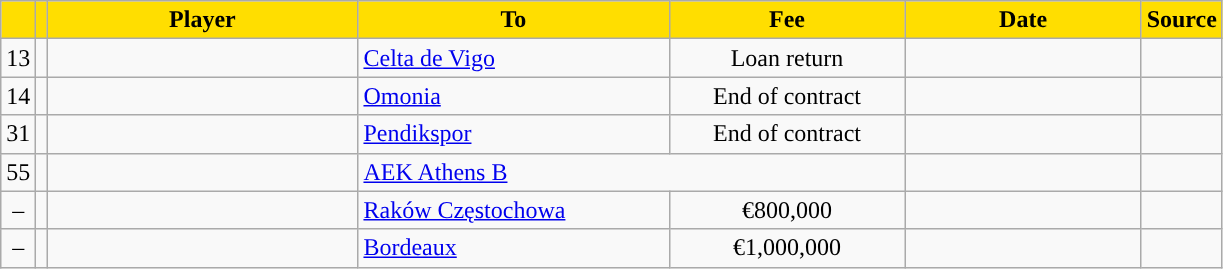<table class="wikitable sortable">
<tr>
<th style="background:#FFDE00"></th>
<th style="background:#FFDE00"></th>
<th width=200 style="background:#FFDE00">Player</th>
<th width=200 style="background:#FFDE00">To</th>
<th width=150 style="background:#FFDE00">Fee</th>
<th width=150 style="background:#FFDE00">Date</th>
<th style="background:#FFDE00">Source</th>
</tr>
<tr>
<td align=center>13</td>
<td align=center></td>
<td></td>
<td> <a href='#'>Celta de Vigo</a></td>
<td align=center>Loan return</td>
<td align=center></td>
<td align=center></td>
</tr>
<tr>
<td align=center>14</td>
<td align=center></td>
<td></td>
<td> <a href='#'>Omonia</a></td>
<td align=center>End of contract</td>
<td align=center></td>
<td align=center></td>
</tr>
<tr>
<td align=center>31</td>
<td align=center></td>
<td></td>
<td> <a href='#'>Pendikspor</a></td>
<td align=center>End of contract</td>
<td align=center></td>
<td align=center></td>
</tr>
<tr>
<td align=center>55</td>
<td align=center></td>
<td></td>
<td colspan=2> <a href='#'>AEK Athens Β</a></td>
<td align=center></td>
<td align=center></td>
</tr>
<tr>
<td align=center>–</td>
<td align=center></td>
<td></td>
<td> <a href='#'>Raków Częstochowa</a></td>
<td align=center>€800,000</td>
<td align=center></td>
<td align=center></td>
</tr>
<tr>
<td align=center>–</td>
<td align=center></td>
<td></td>
<td> <a href='#'>Bordeaux</a></td>
<td align=center>€1,000,000</td>
<td align=center></td>
<td align=center></td>
</tr>
</table>
